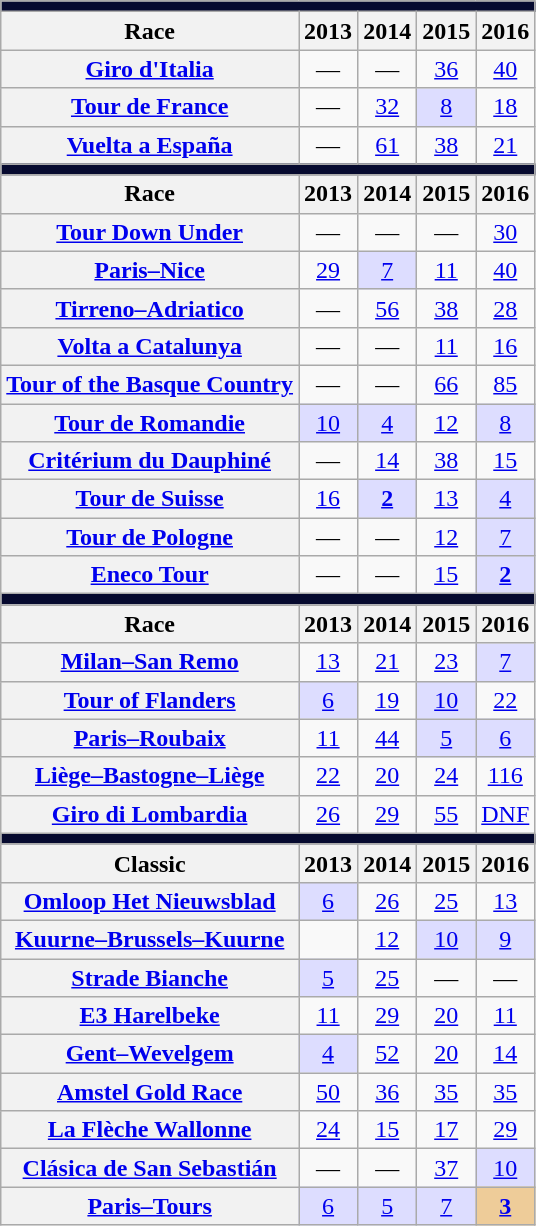<table class="wikitable plainrowheaders">
<tr style="background:#eee;">
<td style="background:#060A2F; text-align:center;" colspan=5><strong></strong></td>
</tr>
<tr>
<th>Race</th>
<th>2013</th>
<th>2014</th>
<th>2015</th>
<th>2016</th>
</tr>
<tr style="text-align:center;">
<th scope="row"><a href='#'>Giro d'Italia</a></th>
<td>—</td>
<td>—</td>
<td><a href='#'>36</a></td>
<td><a href='#'>40</a></td>
</tr>
<tr style="text-align:center;">
<th scope="row"><a href='#'>Tour de France</a></th>
<td>—</td>
<td><a href='#'>32</a></td>
<td style="background:#ddf;"><a href='#'>8</a></td>
<td><a href='#'>18</a></td>
</tr>
<tr style="text-align:center;">
<th scope="row"><a href='#'>Vuelta a España</a></th>
<td>—</td>
<td><a href='#'>61</a></td>
<td><a href='#'>38</a></td>
<td><a href='#'>21</a></td>
</tr>
<tr>
<td style="background:#060A2F; text-align:center;" colspan=5><strong></strong></td>
</tr>
<tr>
<th>Race</th>
<th>2013</th>
<th>2014</th>
<th>2015</th>
<th>2016</th>
</tr>
<tr style="text-align:center;">
<th scope="row"><a href='#'>Tour Down Under</a></th>
<td>—</td>
<td>—</td>
<td>—</td>
<td><a href='#'>30</a></td>
</tr>
<tr style="text-align:center;">
<th scope="row"><a href='#'>Paris–Nice</a></th>
<td><a href='#'>29</a></td>
<td style="background:#ddf;"><a href='#'>7</a></td>
<td><a href='#'>11</a></td>
<td><a href='#'>40</a></td>
</tr>
<tr style="text-align:center;">
<th scope="row"><a href='#'>Tirreno–Adriatico</a></th>
<td>—</td>
<td><a href='#'>56</a></td>
<td><a href='#'>38</a></td>
<td><a href='#'>28</a></td>
</tr>
<tr style="text-align:center;">
<th scope="row"><a href='#'>Volta a Catalunya</a></th>
<td>—</td>
<td>—</td>
<td><a href='#'>11</a></td>
<td><a href='#'>16</a></td>
</tr>
<tr style="text-align:center;">
<th scope="row"><a href='#'>Tour of the Basque Country</a></th>
<td>—</td>
<td>—</td>
<td><a href='#'>66</a></td>
<td><a href='#'>85</a></td>
</tr>
<tr style="text-align:center;">
<th scope="row"><a href='#'>Tour de Romandie</a></th>
<td style="background:#ddf;"><a href='#'>10</a></td>
<td style="background:#ddf;"><a href='#'>4</a></td>
<td><a href='#'>12</a></td>
<td style="background:#ddf;"><a href='#'>8</a></td>
</tr>
<tr style="text-align:center;">
<th scope="row"><a href='#'>Critérium du Dauphiné</a></th>
<td>—</td>
<td><a href='#'>14</a></td>
<td><a href='#'>38</a></td>
<td><a href='#'>15</a></td>
</tr>
<tr style="text-align:center;">
<th scope="row"><a href='#'>Tour de Suisse</a></th>
<td><a href='#'>16</a></td>
<td style="background:#ddf;"><a href='#'><strong>2</strong></a></td>
<td><a href='#'>13</a></td>
<td style="background:#ddf;"><a href='#'>4</a></td>
</tr>
<tr style="text-align:center;">
<th scope="row"><a href='#'>Tour de Pologne</a></th>
<td>—</td>
<td>—</td>
<td><a href='#'>12</a></td>
<td style="background:#ddf;"><a href='#'>7</a></td>
</tr>
<tr style="text-align:center;">
<th scope="row"><a href='#'>Eneco Tour</a></th>
<td>—</td>
<td>—</td>
<td><a href='#'>15</a></td>
<td style="background:#ddf;"><a href='#'><strong>2</strong></a></td>
</tr>
<tr>
<td style="background:#060A2F; text-align:center;" colspan=5><strong></strong></td>
</tr>
<tr>
<th>Race</th>
<th>2013</th>
<th>2014</th>
<th>2015</th>
<th>2016</th>
</tr>
<tr style="text-align:center;">
<th scope="row"><a href='#'>Milan–San Remo</a></th>
<td><a href='#'>13</a></td>
<td><a href='#'>21</a></td>
<td><a href='#'>23</a></td>
<td style="background:#ddf;"><a href='#'>7</a></td>
</tr>
<tr style="text-align:center;">
<th scope="row"><a href='#'>Tour of Flanders</a></th>
<td style="background:#ddf;"><a href='#'>6</a></td>
<td><a href='#'>19</a></td>
<td style="background:#ddf;"><a href='#'>10</a></td>
<td><a href='#'>22</a></td>
</tr>
<tr style="text-align:center;">
<th scope="row"><a href='#'>Paris–Roubaix</a></th>
<td><a href='#'>11</a></td>
<td><a href='#'>44</a></td>
<td style="background:#ddf;"><a href='#'>5</a></td>
<td style="background:#ddf;"><a href='#'>6</a></td>
</tr>
<tr style="text-align:center;">
<th scope="row"><a href='#'>Liège–Bastogne–Liège</a></th>
<td><a href='#'>22</a></td>
<td><a href='#'>20</a></td>
<td><a href='#'>24</a></td>
<td><a href='#'>116</a></td>
</tr>
<tr style="text-align:center;">
<th scope="row"><a href='#'>Giro di Lombardia</a></th>
<td><a href='#'>26</a></td>
<td><a href='#'>29</a></td>
<td><a href='#'>55</a></td>
<td><a href='#'>DNF</a></td>
</tr>
<tr>
<td style="background:#060A2F; text-align:center;" colspan=5><strong></strong></td>
</tr>
<tr>
<th>Classic</th>
<th>2013</th>
<th>2014</th>
<th>2015</th>
<th>2016</th>
</tr>
<tr style="text-align:center;">
<th scope="row"><a href='#'>Omloop Het Nieuwsblad</a></th>
<td style="background:#ddf;"><a href='#'>6</a></td>
<td><a href='#'>26</a></td>
<td><a href='#'>25</a></td>
<td><a href='#'>13</a></td>
</tr>
<tr style="text-align:center;">
<th scope="row"><a href='#'>Kuurne–Brussels–Kuurne</a></th>
<td></td>
<td><a href='#'>12</a></td>
<td style="background:#ddf;"><a href='#'>10</a></td>
<td style="background:#ddf;"><a href='#'>9</a></td>
</tr>
<tr style="text-align:center;">
<th scope="row"><a href='#'>Strade Bianche</a></th>
<td style="background:#ddf;"><a href='#'>5</a></td>
<td><a href='#'>25</a></td>
<td>—</td>
<td>—</td>
</tr>
<tr style="text-align:center;">
<th scope="row"><a href='#'>E3 Harelbeke</a></th>
<td><a href='#'>11</a></td>
<td><a href='#'>29</a></td>
<td><a href='#'>20</a></td>
<td><a href='#'>11</a></td>
</tr>
<tr style="text-align:center;">
<th scope="row"><a href='#'>Gent–Wevelgem</a></th>
<td style="background:#ddf;"><a href='#'>4</a></td>
<td><a href='#'>52</a></td>
<td><a href='#'>20</a></td>
<td><a href='#'>14</a></td>
</tr>
<tr style="text-align:center;">
<th scope="row"><a href='#'>Amstel Gold Race</a></th>
<td><a href='#'>50</a></td>
<td><a href='#'>36</a></td>
<td><a href='#'>35</a></td>
<td><a href='#'>35</a></td>
</tr>
<tr style="text-align:center;">
<th scope="row"><a href='#'>La Flèche Wallonne</a></th>
<td><a href='#'>24</a></td>
<td><a href='#'>15</a></td>
<td><a href='#'>17</a></td>
<td><a href='#'>29</a></td>
</tr>
<tr style="text-align:center;">
<th scope="row"><a href='#'>Clásica de San Sebastián</a></th>
<td>—</td>
<td>—</td>
<td><a href='#'>37</a></td>
<td style="background:#ddf;"><a href='#'>10</a></td>
</tr>
<tr style="text-align:center;">
<th scope="row"><a href='#'>Paris–Tours</a></th>
<td style="background:#ddf;"><a href='#'>6</a></td>
<td style="background:#ddf;"><a href='#'>5</a></td>
<td style="background:#ddf;"><a href='#'>7</a></td>
<td style="background:#ec9;"><a href='#'><strong>3</strong></a></td>
</tr>
</table>
